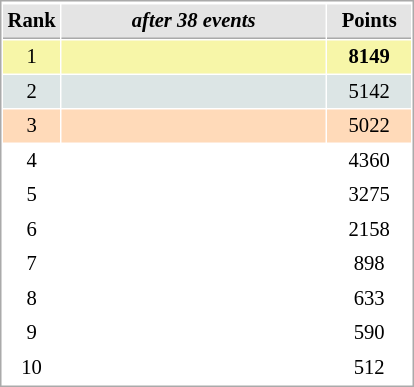<table cellspacing="1" cellpadding="3" style="border:1px solid #AAAAAA;font-size:86%">
<tr style="background-color: #E4E4E4;">
</tr>
<tr style="background-color: #E4E4E4;">
<th style="border-bottom:1px solid #AAAAAA; width: 10px;">Rank</th>
<th style="border-bottom:1px solid #AAAAAA; width: 170px;"><em>after 38 events</em></th>
<th style="border-bottom:1px solid #AAAAAA; width: 50px;">Points</th>
</tr>
<tr style="background:#f7f6a8;">
<td align=center>1</td>
<td><strong></strong> </td>
<td align=center><strong>8149</strong></td>
</tr>
<tr style="background:#dce5e5;">
<td align=center>2</td>
<td></td>
<td align=center>5142</td>
</tr>
<tr style="background:#ffdab9;">
<td align=center>3</td>
<td></td>
<td align=center>5022</td>
</tr>
<tr>
<td align=center>4</td>
<td></td>
<td align=center>4360</td>
</tr>
<tr>
<td align=center>5</td>
<td></td>
<td align=center>3275</td>
</tr>
<tr>
<td align=center>6</td>
<td></td>
<td align=center>2158</td>
</tr>
<tr>
<td align=center>7</td>
<td>  </td>
<td align=center>898</td>
</tr>
<tr>
<td align=center>8</td>
<td></td>
<td align=center>633</td>
</tr>
<tr>
<td align=center>9</td>
<td></td>
<td align=center>590</td>
</tr>
<tr>
<td align=center>10</td>
<td></td>
<td align=center>512</td>
</tr>
</table>
